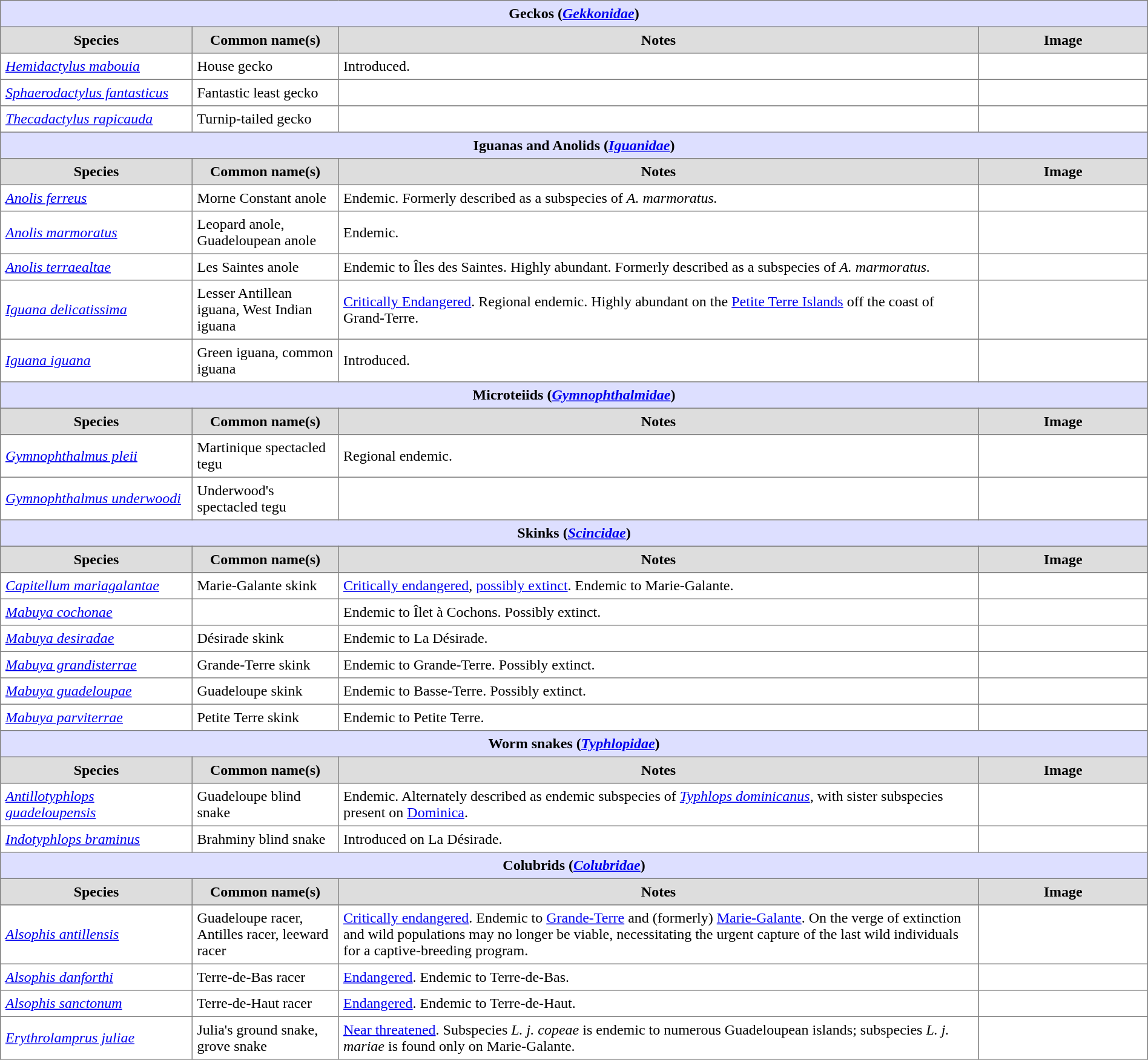<table border=1 style="border-collapse:collapse;" cellpadding=5 width=100%>
<tr>
<th colspan=4 bgcolor=#DDDFFF>Geckos (<em><a href='#'>Gekkonidae</a></em>)</th>
</tr>
<tr bgcolor=#DDDDDD align=center>
<th width=200px>Species</th>
<th width=150px>Common name(s)</th>
<th>Notes</th>
<th width=175px>Image</th>
</tr>
<tr>
<td><em><a href='#'>Hemidactylus mabouia</a></em></td>
<td>House gecko</td>
<td>Introduced.</td>
<td></td>
</tr>
<tr>
<td><em><a href='#'>Sphaerodactylus fantasticus</a></em></td>
<td>Fantastic least gecko</td>
<td></td>
<td align=center></td>
</tr>
<tr>
<td><em><a href='#'>Thecadactylus rapicauda</a></em></td>
<td>Turnip-tailed gecko</td>
<td></td>
<td></td>
</tr>
<tr>
<th colspan=4 bgcolor=#DDDFFF>Iguanas and Anolids (<em><a href='#'>Iguanidae</a></em>)</th>
</tr>
<tr bgcolor=#DDDDDD align=center>
<th width=200px>Species</th>
<th width=150px>Common name(s)</th>
<th>Notes</th>
<th width=175px>Image</th>
</tr>
<tr>
<td><em><a href='#'>Anolis ferreus</a></em></td>
<td>Morne Constant anole</td>
<td>Endemic.  Formerly described as a subspecies of <em>A. marmoratus.</em></td>
<td></td>
</tr>
<tr>
<td><em><a href='#'>Anolis marmoratus</a></em></td>
<td>Leopard anole, Guadeloupean anole</td>
<td>Endemic.</td>
<td></td>
</tr>
<tr>
<td><em><a href='#'>Anolis terraealtae</a></em></td>
<td>Les Saintes anole</td>
<td>Endemic to Îles des Saintes.  Highly abundant.  Formerly described as a subspecies of <em>A. marmoratus.</em></td>
<td></td>
</tr>
<tr>
<td><em><a href='#'>Iguana delicatissima</a></em></td>
<td>Lesser Antillean iguana, West Indian iguana</td>
<td><a href='#'>Critically Endangered</a>.  Regional endemic.  Highly abundant on the <a href='#'>Petite Terre Islands</a> off the coast of Grand-Terre.</td>
<td></td>
</tr>
<tr>
<td><em><a href='#'>Iguana iguana</a></em></td>
<td>Green iguana, common iguana</td>
<td>Introduced.</td>
<td></td>
</tr>
<tr>
<th colspan=4 bgcolor=#DDDFFF>Microteiids (<em><a href='#'>Gymnophthalmidae</a></em>)</th>
</tr>
<tr bgcolor=#DDDDDD align=center>
<th width=200px>Species</th>
<th width=150px>Common name(s)</th>
<th>Notes</th>
<th width=175px>Image</th>
</tr>
<tr>
<td><em><a href='#'>Gymnophthalmus pleii</a></em></td>
<td>Martinique spectacled tegu</td>
<td>Regional endemic.</td>
<td></td>
</tr>
<tr>
<td><em><a href='#'>Gymnophthalmus underwoodi</a></em></td>
<td>Underwood's spectacled tegu</td>
<td></td>
<td></td>
</tr>
<tr>
<th colspan=4 bgcolor=#DDDFFF>Skinks (<em><a href='#'>Scincidae</a></em>)</th>
</tr>
<tr bgcolor=#DDDDDD align=center>
<th width=200px>Species</th>
<th width=150px>Common name(s)</th>
<th>Notes</th>
<th width=175px>Image</th>
</tr>
<tr>
<td><em><a href='#'>Capitellum mariagalantae</a></em></td>
<td>Marie-Galante skink</td>
<td><a href='#'>Critically endangered</a>, <a href='#'>possibly extinct</a>. Endemic to Marie-Galante.</td>
<td></td>
</tr>
<tr>
<td><em><a href='#'>Mabuya cochonae</a></em></td>
<td></td>
<td>Endemic to Îlet à Cochons. Possibly extinct.</td>
<td></td>
</tr>
<tr>
<td><em><a href='#'>Mabuya desiradae</a></em></td>
<td>Désirade skink</td>
<td>Endemic to La Désirade.</td>
<td></td>
</tr>
<tr>
<td><em><a href='#'>Mabuya grandisterrae</a></em></td>
<td>Grande-Terre skink</td>
<td>Endemic to Grande-Terre. Possibly extinct.</td>
<td></td>
</tr>
<tr>
<td><em><a href='#'>Mabuya guadeloupae</a></em></td>
<td>Guadeloupe skink</td>
<td>Endemic to Basse-Terre. Possibly extinct.</td>
<td></td>
</tr>
<tr>
<td><em><a href='#'>Mabuya parviterrae</a></em></td>
<td>Petite Terre skink</td>
<td>Endemic to Petite Terre.</td>
<td></td>
</tr>
<tr>
<th colspan=4 bgcolor=#DDDFFF>Worm snakes (<em><a href='#'>Typhlopidae</a></em>)</th>
</tr>
<tr bgcolor=#DDDDDD align=center>
<th width=200px>Species</th>
<th width=150px>Common name(s)</th>
<th>Notes</th>
<th width=175px>Image</th>
</tr>
<tr>
<td><em><a href='#'>Antillotyphlops guadeloupensis</a></em></td>
<td>Guadeloupe blind snake</td>
<td>Endemic.  Alternately described as endemic subspecies of <em><a href='#'>Typhlops dominicanus</a></em>, with sister subspecies present on <a href='#'>Dominica</a>.</td>
<td></td>
</tr>
<tr>
<td><em><a href='#'>Indotyphlops braminus</a></em></td>
<td>Brahminy blind snake</td>
<td>Introduced on La Désirade.</td>
<td></td>
</tr>
<tr>
<th colspan=4 bgcolor=#DDDFFF>Colubrids (<em><a href='#'>Colubridae</a></em>)</th>
</tr>
<tr bgcolor=#DDDDDD align=center>
<th width=200px>Species</th>
<th width=150px>Common name(s)</th>
<th>Notes</th>
<th width=175px>Image</th>
</tr>
<tr>
<td><em><a href='#'>Alsophis antillensis</a></em></td>
<td>Guadeloupe racer, Antilles racer, leeward racer</td>
<td><a href='#'>Critically endangered</a>. Endemic to <a href='#'>Grande-Terre</a> and (formerly) <a href='#'>Marie-Galante</a>. On the verge of extinction and wild populations may no longer be viable, necessitating the urgent capture of the last wild individuals for a captive-breeding program.</td>
<td></td>
</tr>
<tr>
<td><em><a href='#'>Alsophis danforthi</a></em></td>
<td>Terre-de-Bas racer</td>
<td><a href='#'>Endangered</a>. Endemic to Terre-de-Bas.</td>
<td></td>
</tr>
<tr>
<td><em><a href='#'>Alsophis sanctonum</a></em></td>
<td>Terre-de-Haut racer</td>
<td><a href='#'>Endangered</a>. Endemic to Terre-de-Haut.</td>
<td></td>
</tr>
<tr>
<td><em><a href='#'>Erythrolamprus juliae</a></em></td>
<td>Julia's ground snake, grove snake</td>
<td><a href='#'>Near threatened</a>. Subspecies <em>L. j. copeae</em> is endemic to numerous Guadeloupean islands; subspecies <em>L. j. mariae</em> is found only on Marie-Galante.</td>
<td></td>
</tr>
</table>
